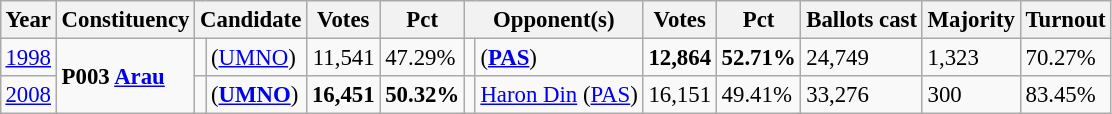<table class="wikitable" style="margin:0.5em ; font-size:95%">
<tr>
<th>Year</th>
<th>Constituency</th>
<th colspan=2>Candidate</th>
<th>Votes</th>
<th>Pct</th>
<th colspan=2>Opponent(s)</th>
<th>Votes</th>
<th>Pct</th>
<th>Ballots cast</th>
<th>Majority</th>
<th>Turnout</th>
</tr>
<tr>
<td><a href='#'>1998</a></td>
<td rowspan=2><strong>P003 <a href='#'>Arau</a></strong></td>
<td></td>
<td> (<a href='#'>UMNO</a>)</td>
<td align="right">11,541</td>
<td>47.29%</td>
<td></td>
<td> (<a href='#'><strong>PAS</strong></a>)</td>
<td align="right"><strong>12,864</strong></td>
<td><strong>52.71%</strong></td>
<td>24,749</td>
<td>1,323</td>
<td>70.27%</td>
</tr>
<tr>
<td><a href='#'>2008</a></td>
<td></td>
<td> (<a href='#'><strong>UMNO</strong></a>)</td>
<td align="right"><strong>16,451</strong></td>
<td><strong>50.32%</strong></td>
<td></td>
<td><a href='#'>Haron Din</a> (<a href='#'>PAS</a>)</td>
<td align="right">16,151</td>
<td>49.41%</td>
<td>33,276</td>
<td>300</td>
<td>83.45%</td>
</tr>
</table>
